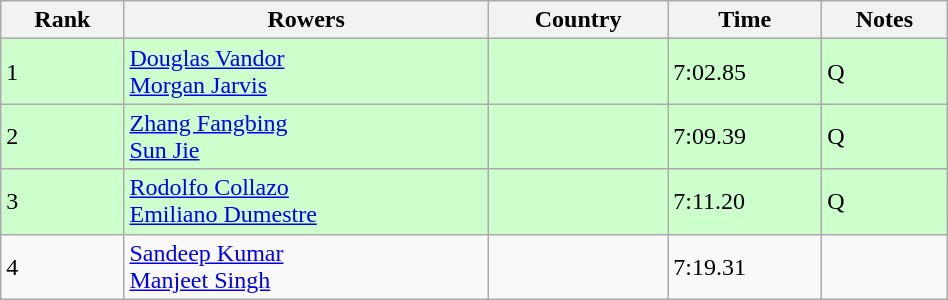<table class="wikitable sortable" width=50%>
<tr>
<th>Rank</th>
<th>Rowers</th>
<th>Country</th>
<th>Time</th>
<th>Notes</th>
</tr>
<tr bgcolor=ccffcc>
<td>1</td>
<td><a href='#'>Douglas Vandor</a><br><a href='#'>Morgan Jarvis</a></td>
<td></td>
<td>7:02.85</td>
<td>Q</td>
</tr>
<tr bgcolor=ccffcc>
<td>2</td>
<td><a href='#'>Zhang Fangbing</a><br><a href='#'>Sun Jie</a></td>
<td></td>
<td>7:09.39</td>
<td>Q</td>
</tr>
<tr bgcolor=ccffcc>
<td>3</td>
<td><a href='#'>Rodolfo Collazo</a><br><a href='#'>Emiliano Dumestre</a></td>
<td></td>
<td>7:11.20</td>
<td>Q</td>
</tr>
<tr>
<td>4</td>
<td><a href='#'>Sandeep Kumar</a><br><a href='#'>Manjeet Singh</a></td>
<td></td>
<td>7:19.31</td>
<td></td>
</tr>
</table>
